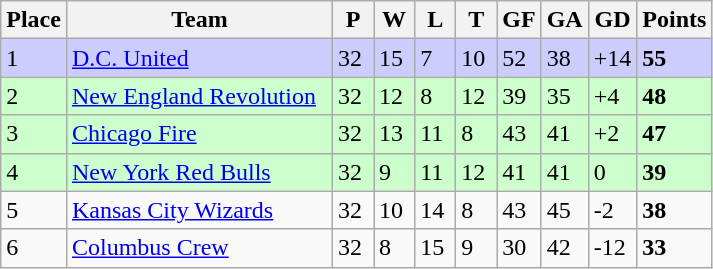<table class="wikitable">
<tr>
<th>Place</th>
<th style="width:170px;">Team</th>
<th width="20">P</th>
<th width="20">W</th>
<th width="20">L</th>
<th width="20">T</th>
<th width="20">GF</th>
<th width="20">GA</th>
<th width="25">GD</th>
<th>Points</th>
</tr>
<tr style="background:#ccf;">
<td>1</td>
<td><a href='#'>D.C. United</a></td>
<td>32</td>
<td>15</td>
<td>7</td>
<td>10</td>
<td>52</td>
<td>38</td>
<td>+14</td>
<td><strong>55</strong></td>
</tr>
<tr style="background:#cfc;">
<td>2</td>
<td><a href='#'>New England Revolution</a></td>
<td>32</td>
<td>12</td>
<td>8</td>
<td>12</td>
<td>39</td>
<td>35</td>
<td>+4</td>
<td><strong>48</strong></td>
</tr>
<tr style="background:#cfc;">
<td>3</td>
<td><a href='#'>Chicago Fire</a></td>
<td>32</td>
<td>13</td>
<td>11</td>
<td>8</td>
<td>43</td>
<td>41</td>
<td>+2</td>
<td><strong>47</strong></td>
</tr>
<tr style="background:#cfc;">
<td>4</td>
<td><a href='#'>New York Red Bulls</a></td>
<td>32</td>
<td>9</td>
<td>11</td>
<td>12</td>
<td>41</td>
<td>41</td>
<td>0</td>
<td><strong>39</strong></td>
</tr>
<tr>
<td>5</td>
<td><a href='#'>Kansas City Wizards</a></td>
<td>32</td>
<td>10</td>
<td>14</td>
<td>8</td>
<td>43</td>
<td>45</td>
<td>-2</td>
<td><strong>38</strong></td>
</tr>
<tr>
<td>6</td>
<td><a href='#'>Columbus Crew</a></td>
<td>32</td>
<td>8</td>
<td>15</td>
<td>9</td>
<td>30</td>
<td>42</td>
<td>-12</td>
<td><strong>33</strong></td>
</tr>
</table>
